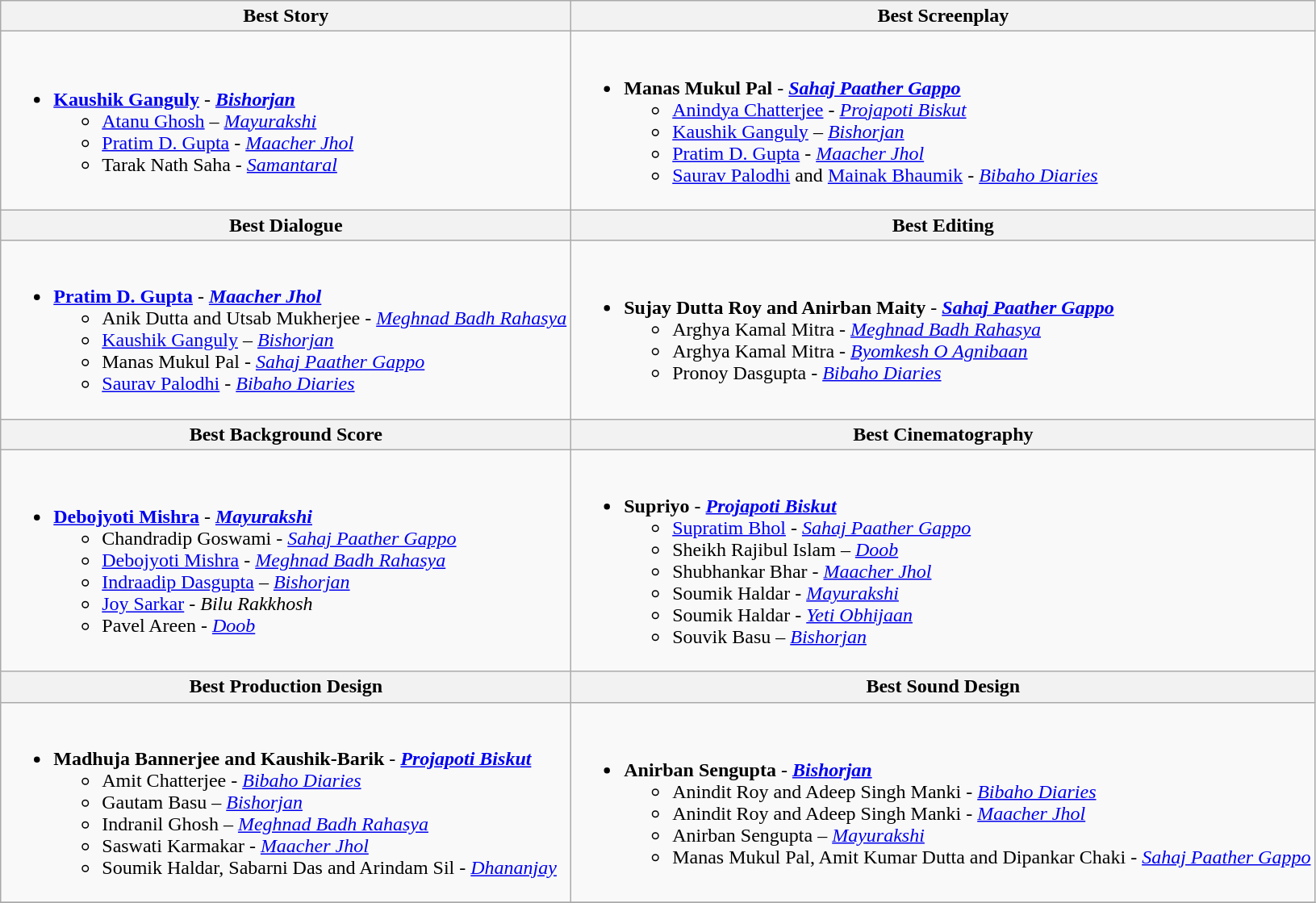<table class="wikitable">
<tr>
<th>Best Story</th>
<th>Best Screenplay</th>
</tr>
<tr>
<td><br><ul><li><strong><a href='#'>Kaushik Ganguly</a></strong> - <strong><em><a href='#'>Bishorjan</a></em></strong><ul><li><a href='#'>Atanu Ghosh</a> – <em><a href='#'>Mayurakshi</a></em></li><li><a href='#'>Pratim D. Gupta</a> - <em><a href='#'>Maacher Jhol</a></em></li><li>Tarak Nath Saha - <em><a href='#'>Samantaral</a></em></li></ul></li></ul></td>
<td><br><ul><li><strong>Manas Mukul Pal</strong> - <strong><em><a href='#'>Sahaj Paather Gappo</a></em></strong><ul><li><a href='#'>Anindya Chatterjee</a> - <em><a href='#'>Projapoti Biskut</a></em></li><li><a href='#'>Kaushik Ganguly</a> – <em><a href='#'>Bishorjan</a></em></li><li><a href='#'>Pratim D. Gupta</a> - <em><a href='#'>Maacher Jhol</a></em></li><li><a href='#'>Saurav Palodhi</a> and <a href='#'>Mainak Bhaumik</a> - <em><a href='#'>Bibaho Diaries</a></em></li></ul></li></ul></td>
</tr>
<tr>
<th>Best Dialogue</th>
<th>Best Editing</th>
</tr>
<tr>
<td><br><ul><li><strong><a href='#'>Pratim D. Gupta</a></strong> - <strong><em><a href='#'>Maacher Jhol</a></em></strong><ul><li>Anik Dutta and Utsab Mukherjee - <em><a href='#'>Meghnad Badh Rahasya</a></em></li><li><a href='#'>Kaushik Ganguly</a> – <em><a href='#'>Bishorjan</a></em></li><li>Manas Mukul Pal - <em><a href='#'>Sahaj Paather Gappo</a></em></li><li><a href='#'>Saurav Palodhi</a> - <em><a href='#'>Bibaho Diaries</a></em></li></ul></li></ul></td>
<td><br><ul><li><strong>Sujay Dutta Roy and Anirban Maity</strong> - <strong><em><a href='#'>Sahaj Paather Gappo</a></em></strong><ul><li>Arghya Kamal Mitra - <em><a href='#'>Meghnad Badh Rahasya</a></em></li><li>Arghya Kamal Mitra - <em><a href='#'>Byomkesh O Agnibaan</a></em></li><li>Pronoy Dasgupta - <em><a href='#'>Bibaho Diaries</a></em></li></ul></li></ul></td>
</tr>
<tr>
<th>Best Background Score</th>
<th>Best Cinematography</th>
</tr>
<tr>
<td><br><ul><li><strong><a href='#'>Debojyoti Mishra</a></strong> - <strong><em><a href='#'>Mayurakshi</a></em></strong><ul><li>Chandradip Goswami - <em><a href='#'>Sahaj Paather Gappo</a></em></li><li><a href='#'>Debojyoti Mishra</a> - <em><a href='#'>Meghnad Badh Rahasya</a></em></li><li><a href='#'>Indraadip Dasgupta</a> – <em><a href='#'>Bishorjan</a></em></li><li><a href='#'>Joy Sarkar</a> - <em>Bilu Rakkhosh</em></li><li>Pavel Areen - <em><a href='#'>Doob</a></em></li></ul></li></ul></td>
<td><br><ul><li><strong>Supriyo</strong> - <strong><em><a href='#'>Projapoti Biskut</a></em></strong><ul><li><a href='#'>Supratim Bhol</a> - <em><a href='#'>Sahaj Paather Gappo</a></em></li><li>Sheikh Rajibul Islam – <em><a href='#'>Doob</a></em></li><li>Shubhankar Bhar - <em><a href='#'>Maacher Jhol</a></em></li><li>Soumik Haldar - <em><a href='#'>Mayurakshi</a></em></li><li>Soumik Haldar - <em><a href='#'>Yeti Obhijaan</a></em></li><li>Souvik Basu – <em><a href='#'>Bishorjan</a></em></li></ul></li></ul></td>
</tr>
<tr>
<th>Best Production Design</th>
<th>Best Sound Design</th>
</tr>
<tr>
<td><br><ul><li><strong>Madhuja Bannerjee and Kaushik-Barik</strong> - <strong><em><a href='#'>Projapoti Biskut</a></em></strong><ul><li>Amit Chatterjee - <em><a href='#'>Bibaho Diaries</a></em></li><li>Gautam Basu – <em><a href='#'>Bishorjan</a></em></li><li>Indranil Ghosh – <em><a href='#'>Meghnad Badh Rahasya</a></em></li><li>Saswati Karmakar - <em><a href='#'>Maacher Jhol</a></em></li><li>Soumik Haldar, Sabarni Das and Arindam Sil - <em><a href='#'>Dhananjay</a></em></li></ul></li></ul></td>
<td><br><ul><li><strong>Anirban Sengupta</strong> - <strong><em><a href='#'>Bishorjan</a></em></strong><ul><li>Anindit Roy and Adeep Singh Manki - <em><a href='#'>Bibaho Diaries</a></em></li><li>Anindit Roy and Adeep Singh Manki - <em><a href='#'>Maacher Jhol</a></em></li><li>Anirban Sengupta – <em><a href='#'>Mayurakshi</a></em></li><li>Manas Mukul Pal, Amit Kumar Dutta and Dipankar Chaki - <em><a href='#'>Sahaj Paather Gappo</a></em></li></ul></li></ul></td>
</tr>
<tr>
</tr>
</table>
